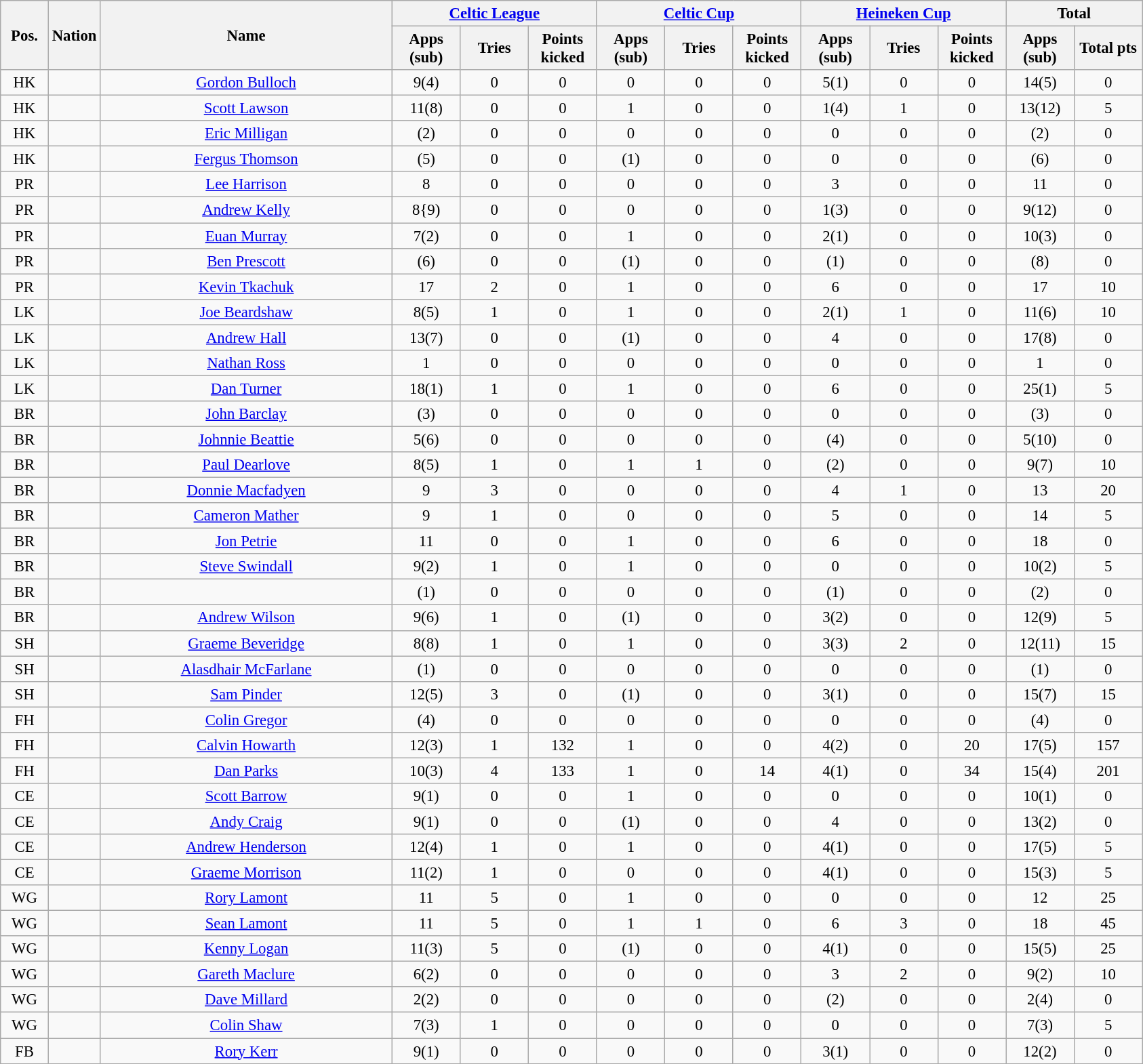<table class="wikitable" style="font-size: 95%; text-align: center;">
<tr>
<th rowspan=2 width=40>Pos.</th>
<th rowspan=2 width=40>Nation</th>
<th rowspan=2 width=280>Name</th>
<th colspan=3 width=130><a href='#'>Celtic League</a></th>
<th colspan=3 width=130><a href='#'>Celtic Cup</a></th>
<th colspan=3 width=130><a href='#'>Heineken Cup</a></th>
<th colspan=2>Total</th>
</tr>
<tr>
<th rowspan=1 style="width:60px;">Apps<br>(sub)</th>
<th rowspan=1 style="width:60px;">Tries</th>
<th rowspan=1 style="width:60px;">Points<br>kicked</th>
<th rowspan=1 style="width:60px;">Apps<br>(sub)</th>
<th rowspan=1 style="width:60px;">Tries</th>
<th rowspan=1 style="width:60px;">Points<br>kicked</th>
<th rowspan=1 style="width:60px;">Apps<br>(sub)</th>
<th rowspan=1 style="width:60px;">Tries</th>
<th rowspan=1 style="width:60px;">Points<br>kicked</th>
<th rowspan=1 style="width:60px;">Apps<br>(sub)</th>
<th rowspan=1 style="width:60px;">Total pts</th>
</tr>
<tr>
<td>HK</td>
<td></td>
<td><a href='#'>Gordon Bulloch</a></td>
<td>9(4)</td>
<td>0</td>
<td>0</td>
<td>0</td>
<td>0</td>
<td>0</td>
<td>5(1)</td>
<td>0</td>
<td>0</td>
<td>14(5)</td>
<td>0</td>
</tr>
<tr>
<td>HK</td>
<td></td>
<td><a href='#'>Scott Lawson</a></td>
<td>11(8)</td>
<td>0</td>
<td>0</td>
<td>1</td>
<td>0</td>
<td>0</td>
<td>1(4)</td>
<td>1</td>
<td>0</td>
<td>13(12)</td>
<td>5</td>
</tr>
<tr>
<td>HK</td>
<td></td>
<td><a href='#'>Eric Milligan</a></td>
<td>(2)</td>
<td>0</td>
<td>0</td>
<td>0</td>
<td>0</td>
<td>0</td>
<td>0</td>
<td>0</td>
<td>0</td>
<td>(2)</td>
<td>0</td>
</tr>
<tr>
<td>HK</td>
<td></td>
<td><a href='#'>Fergus Thomson</a></td>
<td>(5)</td>
<td>0</td>
<td>0</td>
<td>(1)</td>
<td>0</td>
<td>0</td>
<td>0</td>
<td>0</td>
<td>0</td>
<td>(6)</td>
<td>0</td>
</tr>
<tr>
<td>PR</td>
<td></td>
<td><a href='#'>Lee Harrison</a></td>
<td>8</td>
<td>0</td>
<td>0</td>
<td>0</td>
<td>0</td>
<td>0</td>
<td>3</td>
<td>0</td>
<td>0</td>
<td>11</td>
<td>0</td>
</tr>
<tr>
<td>PR</td>
<td></td>
<td><a href='#'>Andrew Kelly</a></td>
<td>8{9)</td>
<td>0</td>
<td>0</td>
<td>0</td>
<td>0</td>
<td>0</td>
<td>1(3)</td>
<td>0</td>
<td>0</td>
<td>9(12)</td>
<td>0</td>
</tr>
<tr>
<td>PR</td>
<td></td>
<td><a href='#'>Euan Murray</a></td>
<td>7(2)</td>
<td>0</td>
<td>0</td>
<td>1</td>
<td>0</td>
<td>0</td>
<td>2(1)</td>
<td>0</td>
<td>0</td>
<td>10(3)</td>
<td>0</td>
</tr>
<tr>
<td>PR</td>
<td></td>
<td><a href='#'>Ben Prescott</a></td>
<td>(6)</td>
<td>0</td>
<td>0</td>
<td>(1)</td>
<td>0</td>
<td>0</td>
<td>(1)</td>
<td>0</td>
<td>0</td>
<td>(8)</td>
<td>0</td>
</tr>
<tr>
<td>PR</td>
<td></td>
<td><a href='#'>Kevin Tkachuk</a></td>
<td>17</td>
<td>2</td>
<td>0</td>
<td>1</td>
<td>0</td>
<td>0</td>
<td>6</td>
<td>0</td>
<td>0</td>
<td>17</td>
<td>10</td>
</tr>
<tr>
<td>LK</td>
<td></td>
<td><a href='#'>Joe Beardshaw</a></td>
<td>8(5)</td>
<td>1</td>
<td>0</td>
<td>1</td>
<td>0</td>
<td>0</td>
<td>2(1)</td>
<td>1</td>
<td>0</td>
<td>11(6)</td>
<td>10</td>
</tr>
<tr>
<td>LK</td>
<td></td>
<td><a href='#'>Andrew Hall</a></td>
<td>13(7)</td>
<td>0</td>
<td>0</td>
<td>(1)</td>
<td>0</td>
<td>0</td>
<td>4</td>
<td>0</td>
<td>0</td>
<td>17(8)</td>
<td>0</td>
</tr>
<tr>
<td>LK</td>
<td></td>
<td><a href='#'>Nathan Ross</a></td>
<td>1</td>
<td>0</td>
<td>0</td>
<td>0</td>
<td>0</td>
<td>0</td>
<td>0</td>
<td>0</td>
<td>0</td>
<td>1</td>
<td>0</td>
</tr>
<tr>
<td>LK</td>
<td></td>
<td><a href='#'>Dan Turner</a></td>
<td>18(1)</td>
<td>1</td>
<td>0</td>
<td>1</td>
<td>0</td>
<td>0</td>
<td>6</td>
<td>0</td>
<td>0</td>
<td>25(1)</td>
<td>5</td>
</tr>
<tr>
<td>BR</td>
<td></td>
<td><a href='#'>John Barclay</a></td>
<td>(3)</td>
<td>0</td>
<td>0</td>
<td>0</td>
<td>0</td>
<td>0</td>
<td>0</td>
<td>0</td>
<td>0</td>
<td>(3)</td>
<td>0</td>
</tr>
<tr>
<td>BR</td>
<td></td>
<td><a href='#'>Johnnie Beattie</a></td>
<td>5(6)</td>
<td>0</td>
<td>0</td>
<td>0</td>
<td>0</td>
<td>0</td>
<td>(4)</td>
<td>0</td>
<td>0</td>
<td>5(10)</td>
<td>0</td>
</tr>
<tr>
<td>BR</td>
<td></td>
<td><a href='#'>Paul Dearlove</a></td>
<td>8(5)</td>
<td>1</td>
<td>0</td>
<td>1</td>
<td>1</td>
<td>0</td>
<td>(2)</td>
<td>0</td>
<td>0</td>
<td>9(7)</td>
<td>10</td>
</tr>
<tr>
<td>BR</td>
<td></td>
<td><a href='#'>Donnie Macfadyen</a></td>
<td>9</td>
<td>3</td>
<td>0</td>
<td>0</td>
<td>0</td>
<td>0</td>
<td>4</td>
<td>1</td>
<td>0</td>
<td>13</td>
<td>20</td>
</tr>
<tr>
<td>BR</td>
<td></td>
<td><a href='#'>Cameron Mather</a></td>
<td>9</td>
<td>1</td>
<td>0</td>
<td>0</td>
<td>0</td>
<td>0</td>
<td>5</td>
<td>0</td>
<td>0</td>
<td>14</td>
<td>5</td>
</tr>
<tr>
<td>BR</td>
<td></td>
<td><a href='#'>Jon Petrie</a></td>
<td>11</td>
<td>0</td>
<td>0</td>
<td>1</td>
<td>0</td>
<td>0</td>
<td>6</td>
<td>0</td>
<td>0</td>
<td>18</td>
<td>0</td>
</tr>
<tr>
<td>BR</td>
<td></td>
<td><a href='#'>Steve Swindall</a></td>
<td>9(2)</td>
<td>1</td>
<td>0</td>
<td>1</td>
<td>0</td>
<td>0</td>
<td>0</td>
<td>0</td>
<td>0</td>
<td>10(2)</td>
<td>5</td>
</tr>
<tr>
<td>BR</td>
<td></td>
<td></td>
<td>(1)</td>
<td>0</td>
<td>0</td>
<td>0</td>
<td>0</td>
<td>0</td>
<td>(1)</td>
<td>0</td>
<td>0</td>
<td>(2)</td>
<td>0</td>
</tr>
<tr>
<td>BR</td>
<td></td>
<td><a href='#'>Andrew Wilson</a></td>
<td>9(6)</td>
<td>1</td>
<td>0</td>
<td>(1)</td>
<td>0</td>
<td>0</td>
<td>3(2)</td>
<td>0</td>
<td>0</td>
<td>12(9)</td>
<td>5</td>
</tr>
<tr>
<td>SH</td>
<td></td>
<td><a href='#'>Graeme Beveridge</a></td>
<td>8(8)</td>
<td>1</td>
<td>0</td>
<td>1</td>
<td>0</td>
<td>0</td>
<td>3(3)</td>
<td>2</td>
<td>0</td>
<td>12(11)</td>
<td>15</td>
</tr>
<tr>
<td>SH</td>
<td></td>
<td><a href='#'>Alasdhair McFarlane</a></td>
<td>(1)</td>
<td>0</td>
<td>0</td>
<td>0</td>
<td>0</td>
<td>0</td>
<td>0</td>
<td>0</td>
<td>0</td>
<td>(1)</td>
<td>0</td>
</tr>
<tr>
<td>SH</td>
<td></td>
<td><a href='#'>Sam Pinder</a></td>
<td>12(5)</td>
<td>3</td>
<td>0</td>
<td>(1)</td>
<td>0</td>
<td>0</td>
<td>3(1)</td>
<td>0</td>
<td>0</td>
<td>15(7)</td>
<td>15</td>
</tr>
<tr>
<td>FH</td>
<td></td>
<td><a href='#'>Colin Gregor</a></td>
<td>(4)</td>
<td>0</td>
<td>0</td>
<td>0</td>
<td>0</td>
<td>0</td>
<td>0</td>
<td>0</td>
<td>0</td>
<td>(4)</td>
<td>0</td>
</tr>
<tr>
<td>FH</td>
<td></td>
<td><a href='#'>Calvin Howarth</a></td>
<td>12(3)</td>
<td>1</td>
<td>132</td>
<td>1</td>
<td>0</td>
<td>0</td>
<td>4(2)</td>
<td>0</td>
<td>20</td>
<td>17(5)</td>
<td>157</td>
</tr>
<tr>
<td>FH</td>
<td></td>
<td><a href='#'>Dan Parks</a></td>
<td>10(3)</td>
<td>4</td>
<td>133</td>
<td>1</td>
<td>0</td>
<td>14</td>
<td>4(1)</td>
<td>0</td>
<td>34</td>
<td>15(4)</td>
<td>201</td>
</tr>
<tr>
<td>CE</td>
<td></td>
<td><a href='#'>Scott Barrow</a></td>
<td>9(1)</td>
<td>0</td>
<td>0</td>
<td>1</td>
<td>0</td>
<td>0</td>
<td>0</td>
<td>0</td>
<td>0</td>
<td>10(1)</td>
<td>0</td>
</tr>
<tr>
<td>CE</td>
<td></td>
<td><a href='#'>Andy Craig</a></td>
<td>9(1)</td>
<td>0</td>
<td>0</td>
<td>(1)</td>
<td>0</td>
<td>0</td>
<td>4</td>
<td>0</td>
<td>0</td>
<td>13(2)</td>
<td>0</td>
</tr>
<tr>
<td>CE</td>
<td></td>
<td><a href='#'>Andrew Henderson</a></td>
<td>12(4)</td>
<td>1</td>
<td>0</td>
<td>1</td>
<td>0</td>
<td>0</td>
<td>4(1)</td>
<td>0</td>
<td>0</td>
<td>17(5)</td>
<td>5</td>
</tr>
<tr>
<td>CE</td>
<td></td>
<td><a href='#'>Graeme Morrison</a></td>
<td>11(2)</td>
<td>1</td>
<td>0</td>
<td>0</td>
<td>0</td>
<td>0</td>
<td>4(1)</td>
<td>0</td>
<td>0</td>
<td>15(3)</td>
<td>5</td>
</tr>
<tr>
<td>WG</td>
<td></td>
<td><a href='#'>Rory Lamont</a></td>
<td>11</td>
<td>5</td>
<td>0</td>
<td>1</td>
<td>0</td>
<td>0</td>
<td>0</td>
<td>0</td>
<td>0</td>
<td>12</td>
<td>25</td>
</tr>
<tr>
<td>WG</td>
<td></td>
<td><a href='#'>Sean Lamont</a></td>
<td>11</td>
<td>5</td>
<td>0</td>
<td>1</td>
<td>1</td>
<td>0</td>
<td>6</td>
<td>3</td>
<td>0</td>
<td>18</td>
<td>45</td>
</tr>
<tr>
<td>WG</td>
<td></td>
<td><a href='#'>Kenny Logan</a></td>
<td>11(3)</td>
<td>5</td>
<td>0</td>
<td>(1)</td>
<td>0</td>
<td>0</td>
<td>4(1)</td>
<td>0</td>
<td>0</td>
<td>15(5)</td>
<td>25</td>
</tr>
<tr>
<td>WG</td>
<td></td>
<td><a href='#'>Gareth Maclure</a></td>
<td>6(2)</td>
<td>0</td>
<td>0</td>
<td>0</td>
<td>0</td>
<td>0</td>
<td>3</td>
<td>2</td>
<td>0</td>
<td>9(2)</td>
<td>10</td>
</tr>
<tr>
<td>WG</td>
<td></td>
<td><a href='#'>Dave Millard</a></td>
<td>2(2)</td>
<td>0</td>
<td>0</td>
<td>0</td>
<td>0</td>
<td>0</td>
<td>(2)</td>
<td>0</td>
<td>0</td>
<td>2(4)</td>
<td>0</td>
</tr>
<tr>
<td>WG</td>
<td></td>
<td><a href='#'>Colin Shaw</a></td>
<td>7(3)</td>
<td>1</td>
<td>0</td>
<td>0</td>
<td>0</td>
<td>0</td>
<td>0</td>
<td>0</td>
<td>0</td>
<td>7(3)</td>
<td>5</td>
</tr>
<tr>
<td>FB</td>
<td></td>
<td><a href='#'>Rory Kerr</a></td>
<td>9(1)</td>
<td>0</td>
<td>0</td>
<td>0</td>
<td>0</td>
<td>0</td>
<td>3(1)</td>
<td>0</td>
<td>0</td>
<td>12(2)</td>
<td>0</td>
</tr>
<tr>
</tr>
</table>
